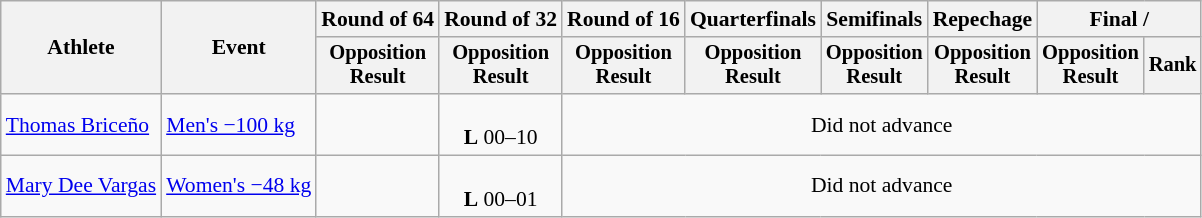<table class="wikitable" style="font-size:90%">
<tr>
<th rowspan="2">Athlete</th>
<th rowspan="2">Event</th>
<th>Round of 64</th>
<th>Round of 32</th>
<th>Round of 16</th>
<th>Quarterfinals</th>
<th>Semifinals</th>
<th>Repechage</th>
<th colspan=2>Final / </th>
</tr>
<tr style="font-size:95%">
<th>Opposition<br>Result</th>
<th>Opposition<br>Result</th>
<th>Opposition<br>Result</th>
<th>Opposition<br>Result</th>
<th>Opposition<br>Result</th>
<th>Opposition<br>Result</th>
<th>Opposition<br>Result</th>
<th>Rank</th>
</tr>
<tr align=center>
<td align=left><a href='#'>Thomas Briceño</a></td>
<td align=left><a href='#'>Men's −100 kg</a></td>
<td></td>
<td><br><strong>L</strong> 00–10</td>
<td colspan="6">Did not advance</td>
</tr>
<tr align=center>
<td align=left><a href='#'>Mary Dee Vargas</a></td>
<td align=left><a href='#'>Women's −48 kg</a></td>
<td></td>
<td><br><strong>L</strong> 00–01</td>
<td colspan="6">Did not advance</td>
</tr>
</table>
